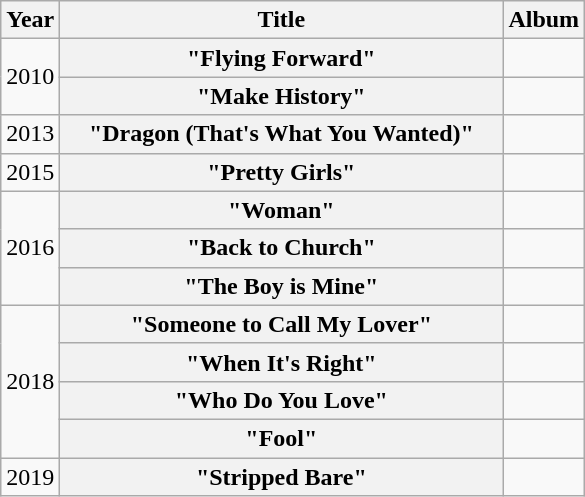<table class="wikitable plainrowheaders" style="text-align:center;" border="1">
<tr>
<th scope="col">Year</th>
<th scope="col" style="width:18em;">Title</th>
<th scope="col">Album</th>
</tr>
<tr>
<td rowspan=2>2010</td>
<th scope="row">"Flying Forward"</th>
<td></td>
</tr>
<tr>
<th scope="row">"Make History"</th>
<td></td>
</tr>
<tr>
<td>2013</td>
<th scope="row">"Dragon (That's What You Wanted)"</th>
<td></td>
</tr>
<tr>
<td>2015</td>
<th scope="row">"Pretty Girls"</th>
<td></td>
</tr>
<tr>
<td rowspan=3>2016</td>
<th scope="row">"Woman"</th>
<td></td>
</tr>
<tr>
<th scope="row">"Back to Church"</th>
<td></td>
</tr>
<tr>
<th scope="row">"The Boy is Mine"</th>
<td></td>
</tr>
<tr>
<td rowspan=4>2018</td>
<th scope="row">"Someone to Call My Lover"</th>
<td></td>
</tr>
<tr>
<th scope="row">"When It's Right"</th>
<td></td>
</tr>
<tr>
<th scope="row">"Who Do You Love"</th>
<td></td>
</tr>
<tr>
<th scope="row">"Fool"</th>
<td></td>
</tr>
<tr>
<td>2019</td>
<th scope="row">"Stripped Bare"</th>
<td></td>
</tr>
</table>
